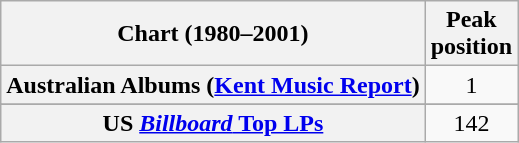<table class="wikitable sortable plainrowheaders">
<tr>
<th scope="col">Chart (1980–2001)</th>
<th scope="col">Peak<br>position</th>
</tr>
<tr>
<th scope="row">Australian Albums (<a href='#'>Kent Music Report</a>)</th>
<td align="center">1</td>
</tr>
<tr>
</tr>
<tr>
</tr>
<tr>
</tr>
<tr>
</tr>
<tr>
<th scope="row">US <a href='#'><em>Billboard</em> Top LPs</a></th>
<td style="text-align:center;">142</td>
</tr>
</table>
